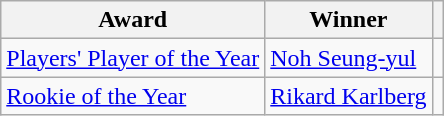<table class="wikitable">
<tr>
<th>Award</th>
<th>Winner</th>
<th></th>
</tr>
<tr>
<td><a href='#'>Players' Player of the Year</a></td>
<td> <a href='#'>Noh Seung-yul</a></td>
<td></td>
</tr>
<tr>
<td><a href='#'>Rookie of the Year</a></td>
<td> <a href='#'>Rikard Karlberg</a></td>
<td></td>
</tr>
</table>
